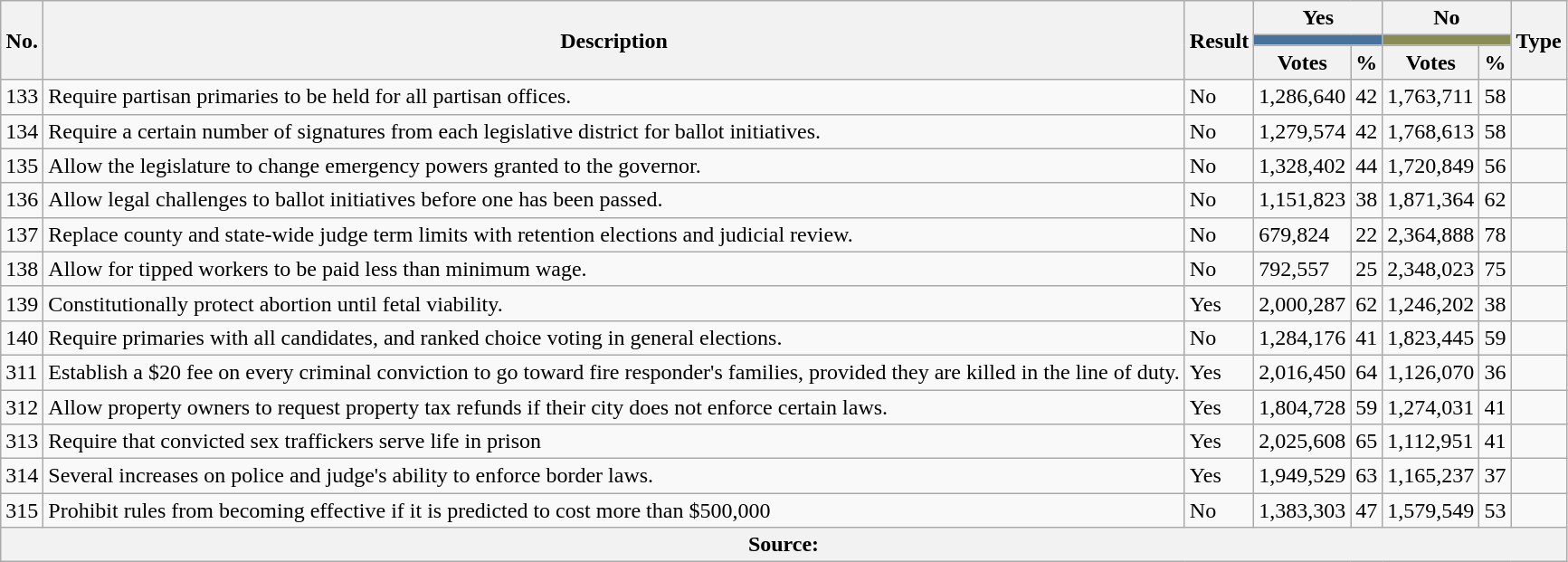<table class="wikitable sortable">
<tr>
<th rowspan="3">No.</th>
<th rowspan="3">Description</th>
<th rowspan="3">Result</th>
<th colspan="2">Yes</th>
<th colspan="2">No</th>
<th rowspan="3">Type</th>
</tr>
<tr>
<th colspan="2" style="background: #47729E;";></th>
<th colspan="2" style="background: #8B8B54;";></th>
</tr>
<tr>
<th>Votes</th>
<th>%</th>
<th>Votes</th>
<th>%</th>
</tr>
<tr>
<td>133</td>
<td>Require partisan primaries to be held for all partisan offices.</td>
<td> No</td>
<td>1,286,640</td>
<td>42</td>
<td>1,763,711</td>
<td>58</td>
<td></td>
</tr>
<tr>
<td>134</td>
<td>Require a certain number of signatures from each legislative district for ballot initiatives.</td>
<td> No</td>
<td>1,279,574</td>
<td>42</td>
<td>1,768,613</td>
<td>58</td>
<td></td>
</tr>
<tr>
<td>135</td>
<td>Allow the legislature to change emergency powers granted to the governor.</td>
<td> No</td>
<td>1,328,402</td>
<td>44</td>
<td>1,720,849</td>
<td>56</td>
<td></td>
</tr>
<tr>
<td>136</td>
<td>Allow legal challenges to ballot initiatives before one has been passed.</td>
<td> No</td>
<td>1,151,823</td>
<td>38</td>
<td>1,871,364</td>
<td>62</td>
<td></td>
</tr>
<tr>
<td>137</td>
<td>Replace county and state-wide judge term limits with retention elections and judicial review.</td>
<td> No</td>
<td>679,824</td>
<td>22</td>
<td>2,364,888</td>
<td>78</td>
<td></td>
</tr>
<tr>
<td>138</td>
<td>Allow for tipped workers to be paid less than minimum wage.</td>
<td> No</td>
<td>792,557</td>
<td>25</td>
<td>2,348,023</td>
<td>75</td>
<td></td>
</tr>
<tr>
<td>139</td>
<td>Constitutionally protect abortion until fetal viability.</td>
<td> Yes</td>
<td>2,000,287</td>
<td>62</td>
<td>1,246,202</td>
<td>38</td>
<td></td>
</tr>
<tr>
<td>140</td>
<td>Require primaries with all candidates, and ranked choice voting in general elections.</td>
<td> No</td>
<td>1,284,176</td>
<td>41</td>
<td>1,823,445</td>
<td>59</td>
<td></td>
</tr>
<tr>
<td>311</td>
<td>Establish a $20 fee on every criminal conviction to go toward fire responder's families, provided they are killed in the line of duty.</td>
<td> Yes</td>
<td>2,016,450</td>
<td>64</td>
<td>1,126,070</td>
<td>36</td>
<td></td>
</tr>
<tr>
<td>312</td>
<td>Allow property owners to request property tax refunds if their city does not enforce certain laws.</td>
<td> Yes</td>
<td>1,804,728</td>
<td>59</td>
<td>1,274,031</td>
<td>41</td>
<td></td>
</tr>
<tr>
<td>313</td>
<td>Require that convicted sex traffickers serve life in prison</td>
<td> Yes</td>
<td>2,025,608</td>
<td>65</td>
<td>1,112,951</td>
<td>41</td>
<td></td>
</tr>
<tr>
<td>314</td>
<td>Several increases on police and judge's ability to enforce border laws.</td>
<td> Yes</td>
<td>1,949,529</td>
<td>63</td>
<td>1,165,237</td>
<td>37</td>
<td></td>
</tr>
<tr>
<td>315</td>
<td>Prohibit rules from becoming effective if it is predicted to cost more than $500,000</td>
<td> No</td>
<td>1,383,303</td>
<td>47</td>
<td>1,579,549</td>
<td>53</td>
<td></td>
</tr>
<tr>
<th colspan="8">Source: </th>
</tr>
</table>
